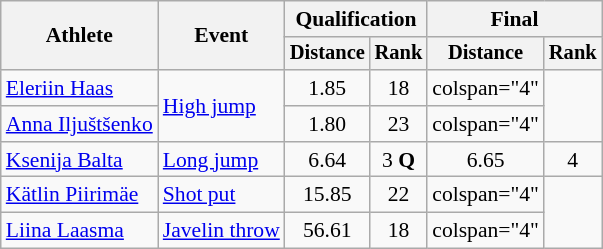<table class="wikitable" style="font-size:90%">
<tr>
<th rowspan=2>Athlete</th>
<th rowspan=2>Event</th>
<th colspan=2>Qualification</th>
<th colspan=2>Final</th>
</tr>
<tr style="font-size:95%">
<th>Distance</th>
<th>Rank</th>
<th>Distance</th>
<th>Rank</th>
</tr>
<tr align=center>
<td align=left><a href='#'>Eleriin Haas</a></td>
<td style="text-align:left;" rowspan=2><a href='#'>High jump</a></td>
<td>1.85</td>
<td>18</td>
<td>colspan="4" </td>
</tr>
<tr align=center>
<td align=left><a href='#'>Anna Iljuštšenko</a></td>
<td>1.80</td>
<td>23</td>
<td>colspan="4" </td>
</tr>
<tr align=center>
<td align=left><a href='#'>Ksenija Balta</a></td>
<td style="text-align:left;"><a href='#'>Long jump</a></td>
<td>6.64 <strong></strong></td>
<td>3 <strong>Q</strong></td>
<td>6.65 <strong></strong></td>
<td>4</td>
</tr>
<tr align="center">
<td align=left><a href='#'>Kätlin Piirimäe</a></td>
<td style="text-align:left;"><a href='#'>Shot put</a></td>
<td>15.85</td>
<td>22</td>
<td>colspan="4" </td>
</tr>
<tr align="center">
<td align=left><a href='#'>Liina Laasma</a></td>
<td style="text-align:left;"><a href='#'>Javelin throw</a></td>
<td>56.61</td>
<td>18</td>
<td>colspan="4" </td>
</tr>
</table>
